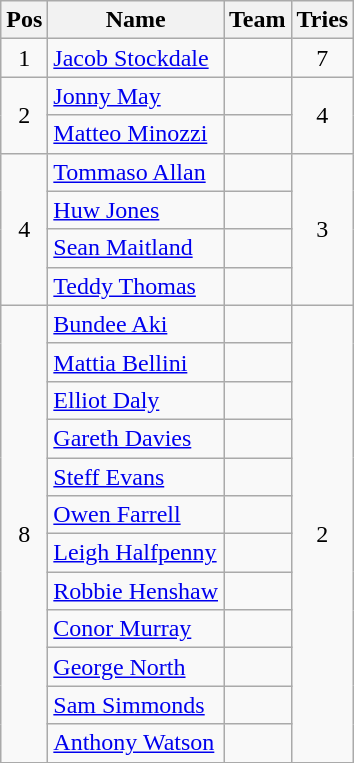<table class="wikitable" style="text-align:center">
<tr>
<th>Pos</th>
<th>Name</th>
<th>Team</th>
<th>Tries</th>
</tr>
<tr>
<td>1</td>
<td align="left"><a href='#'>Jacob Stockdale</a></td>
<td align="left"></td>
<td>7</td>
</tr>
<tr>
<td rowspan=2>2</td>
<td align="left"><a href='#'>Jonny May</a></td>
<td align="left"></td>
<td rowspan=2>4</td>
</tr>
<tr>
<td align="left"><a href='#'>Matteo Minozzi</a></td>
<td align="left"></td>
</tr>
<tr>
<td rowspan=4>4</td>
<td align="left"><a href='#'>Tommaso Allan</a></td>
<td align="left"></td>
<td rowspan=4>3</td>
</tr>
<tr>
<td align="left"><a href='#'>Huw Jones</a></td>
<td align="left"></td>
</tr>
<tr>
<td align="left"><a href='#'>Sean Maitland</a></td>
<td align="left"></td>
</tr>
<tr>
<td align="left"><a href='#'>Teddy Thomas</a></td>
<td align="left"></td>
</tr>
<tr>
<td rowspan=12>8</td>
<td align="left"><a href='#'>Bundee Aki</a></td>
<td align="left"></td>
<td rowspan=12>2</td>
</tr>
<tr>
<td align="left"><a href='#'>Mattia Bellini</a></td>
<td align="left"></td>
</tr>
<tr>
<td align="left"><a href='#'>Elliot Daly</a></td>
<td align="left"></td>
</tr>
<tr>
<td align="left"><a href='#'>Gareth Davies</a></td>
<td align="left"></td>
</tr>
<tr>
<td align="left"><a href='#'>Steff Evans</a></td>
<td align="left"></td>
</tr>
<tr>
<td align="left"><a href='#'>Owen Farrell</a></td>
<td align="left"></td>
</tr>
<tr>
<td align="left"><a href='#'>Leigh Halfpenny</a></td>
<td align="left"></td>
</tr>
<tr>
<td align="left"><a href='#'>Robbie Henshaw</a></td>
<td align="left"></td>
</tr>
<tr>
<td align="left"><a href='#'>Conor Murray</a></td>
<td align="left"></td>
</tr>
<tr>
<td align="left"><a href='#'>George North</a></td>
<td align="left"></td>
</tr>
<tr>
<td align="left"><a href='#'>Sam Simmonds</a></td>
<td align="left"></td>
</tr>
<tr>
<td align="left"><a href='#'>Anthony Watson</a></td>
<td align="left"></td>
</tr>
</table>
